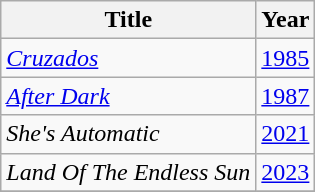<table class="wikitable">
<tr>
<th>Title</th>
<th>Year</th>
</tr>
<tr>
<td><em><a href='#'>Cruzados</a></em></td>
<td><a href='#'>1985</a></td>
</tr>
<tr>
<td><em><a href='#'>After Dark</a></em></td>
<td><a href='#'>1987</a></td>
</tr>
<tr>
<td><em>She's Automatic</em></td>
<td><a href='#'>2021</a></td>
</tr>
<tr>
<td><em>Land Of The Endless Sun</em></td>
<td><a href='#'>2023</a></td>
</tr>
<tr>
</tr>
</table>
